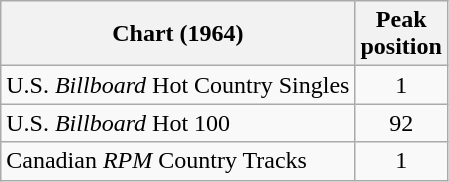<table class="wikitable sortable">
<tr>
<th align="left">Chart (1964)</th>
<th align="center">Peak<br>position</th>
</tr>
<tr>
<td align="left">U.S. <em>Billboard</em> Hot Country Singles</td>
<td align="center">1</td>
</tr>
<tr>
<td align="left">U.S. <em>Billboard</em> Hot 100</td>
<td align="center">92</td>
</tr>
<tr>
<td align="left">Canadian <em>RPM</em> Country Tracks</td>
<td align="center">1</td>
</tr>
</table>
